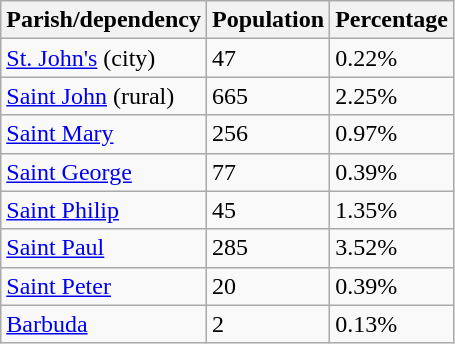<table class="wikitable sortable">
<tr>
<th>Parish/dependency</th>
<th>Population</th>
<th>Percentage</th>
</tr>
<tr>
<td><a href='#'>St. John's</a> (city)</td>
<td>47</td>
<td>0.22%</td>
</tr>
<tr>
<td><a href='#'>Saint John</a> (rural)</td>
<td>665</td>
<td>2.25%</td>
</tr>
<tr>
<td><a href='#'>Saint Mary</a></td>
<td>256</td>
<td>0.97%</td>
</tr>
<tr>
<td><a href='#'>Saint George</a></td>
<td>77</td>
<td>0.39%</td>
</tr>
<tr>
<td><a href='#'>Saint Philip</a></td>
<td>45</td>
<td>1.35%</td>
</tr>
<tr>
<td><a href='#'>Saint Paul</a></td>
<td>285</td>
<td>3.52%</td>
</tr>
<tr>
<td><a href='#'>Saint Peter</a></td>
<td>20</td>
<td>0.39%</td>
</tr>
<tr>
<td><a href='#'>Barbuda</a></td>
<td>2</td>
<td>0.13%</td>
</tr>
</table>
